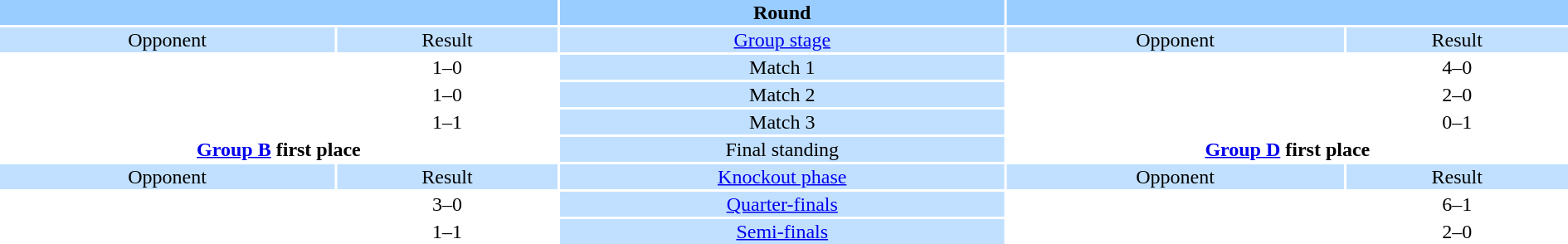<table style="width:100%;text-align:center">
<tr style="vertical-align:top;background:#9cf">
<th colspan=2 style="width:1*"></th>
<th>Round</th>
<th colspan=2 style="width:1*"></th>
</tr>
<tr style="vertical-align:top;background:#c1e0ff">
<td>Opponent</td>
<td>Result</td>
<td><a href='#'>Group stage</a></td>
<td>Opponent</td>
<td>Result</td>
</tr>
<tr>
<td></td>
<td>1–0</td>
<td style="background:#c1e0ff">Match 1</td>
<td></td>
<td>4–0</td>
</tr>
<tr>
<td></td>
<td>1–0</td>
<td style="background:#c1e0ff">Match 2</td>
<td></td>
<td>2–0</td>
</tr>
<tr>
<td></td>
<td>1–1</td>
<td style="background:#c1e0ff">Match 3</td>
<td></td>
<td>0–1</td>
</tr>
<tr>
<td colspan=2 align=center valign=top><strong><a href='#'>Group B</a> first place</strong><br></td>
<td style="background:#c1e0ff">Final standing</td>
<td colspan=2 align=center valign=top><strong><a href='#'>Group D</a> first place</strong><br></td>
</tr>
<tr style="vertical-align:top;background:#c1e0ff">
<td>Opponent</td>
<td>Result</td>
<td><a href='#'>Knockout phase</a></td>
<td>Opponent</td>
<td>Result</td>
</tr>
<tr>
<td></td>
<td>3–0</td>
<td style="background:#c1e0ff"><a href='#'>Quarter-finals</a></td>
<td></td>
<td>6–1</td>
</tr>
<tr>
<td></td>
<td>1–1 </td>
<td style="background:#c1e0ff"><a href='#'>Semi-finals</a></td>
<td></td>
<td>2–0</td>
</tr>
</table>
